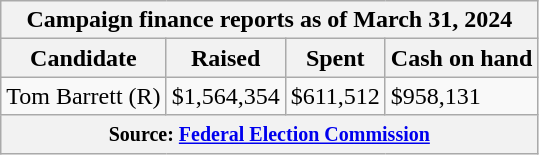<table class="wikitable sortable">
<tr>
<th colspan=4>Campaign finance reports as of March 31, 2024</th>
</tr>
<tr style="text-align:center;">
<th>Candidate</th>
<th>Raised</th>
<th>Spent</th>
<th>Cash on hand</th>
</tr>
<tr>
<td>Tom Barrett (R)</td>
<td>$1,564,354</td>
<td>$611,512</td>
<td>$958,131</td>
</tr>
<tr>
<th colspan="4"><small>Source: <a href='#'>Federal Election Commission</a></small></th>
</tr>
</table>
